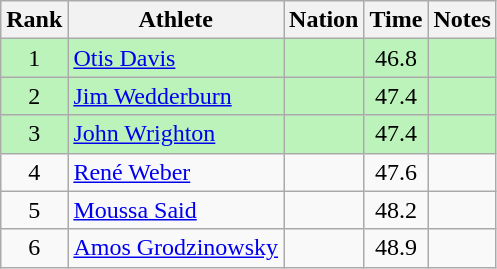<table class="wikitable sortable" style="text-align:center">
<tr>
<th>Rank</th>
<th>Athlete</th>
<th>Nation</th>
<th>Time</th>
<th>Notes</th>
</tr>
<tr bgcolor=bbf3bb>
<td>1</td>
<td align=left><a href='#'>Otis Davis</a></td>
<td align=left></td>
<td>46.8</td>
<td></td>
</tr>
<tr align=center bgcolor=bbf3bb>
<td>2</td>
<td align=left><a href='#'>Jim Wedderburn</a></td>
<td align=left></td>
<td>47.4</td>
<td></td>
</tr>
<tr align=center bgcolor=bbf3bb>
<td>3</td>
<td align=left><a href='#'>John Wrighton</a></td>
<td align=left></td>
<td>47.4</td>
<td></td>
</tr>
<tr align=center>
<td>4</td>
<td align=left><a href='#'>René Weber</a></td>
<td align=left></td>
<td>47.6</td>
<td></td>
</tr>
<tr align=center>
<td>5</td>
<td align=left><a href='#'>Moussa Said</a></td>
<td align=left></td>
<td>48.2</td>
<td></td>
</tr>
<tr align=center>
<td>6</td>
<td align=left><a href='#'>Amos Grodzinowsky</a></td>
<td align=left></td>
<td>48.9</td>
<td></td>
</tr>
</table>
